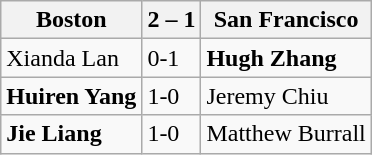<table class="wikitable">
<tr>
<th>Boston</th>
<th>2 – 1</th>
<th>San Francisco</th>
</tr>
<tr>
<td>Xianda Lan</td>
<td>0-1</td>
<td><strong>Hugh Zhang</strong></td>
</tr>
<tr>
<td><strong>Huiren Yang</strong></td>
<td>1-0</td>
<td>Jeremy Chiu</td>
</tr>
<tr>
<td><strong>Jie Liang</strong></td>
<td>1-0</td>
<td>Matthew Burrall</td>
</tr>
</table>
